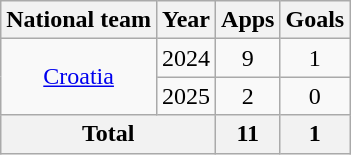<table class="wikitable" style="text-align: center;">
<tr>
<th>National team</th>
<th>Year</th>
<th>Apps</th>
<th>Goals</th>
</tr>
<tr>
<td rowspan="2"><a href='#'>Croatia</a></td>
<td>2024</td>
<td>9</td>
<td>1</td>
</tr>
<tr>
<td>2025</td>
<td>2</td>
<td>0</td>
</tr>
<tr>
<th colspan="2">Total</th>
<th>11</th>
<th>1</th>
</tr>
</table>
